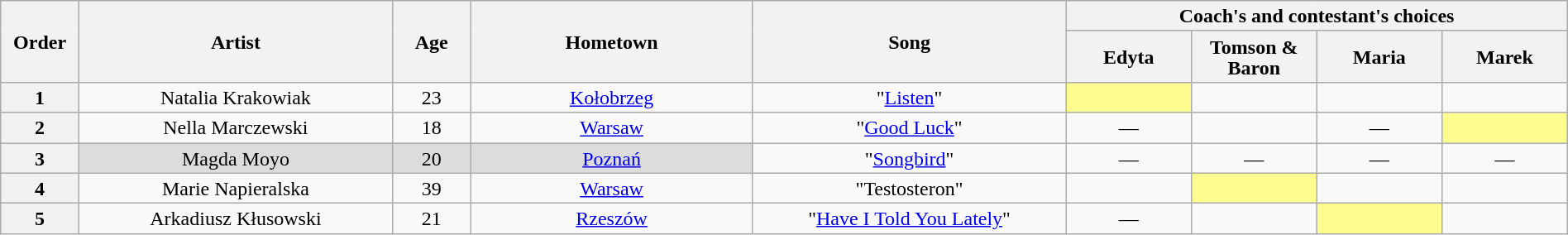<table class="wikitable" style="text-align:center; line-height:17px; width:100%;">
<tr>
<th scope="col" rowspan="2" width="05%">Order</th>
<th scope="col" rowspan="2" width="20%">Artist</th>
<th scope="col" rowspan="2" width="05%">Age</th>
<th scope="col" rowspan="2" width="18%">Hometown</th>
<th scope="col" rowspan="2" width="20%">Song</th>
<th scope="col" colspan="4" width="32%">Coach's and contestant's choices</th>
</tr>
<tr>
<th width="08%">Edyta</th>
<th width="08%">Tomson & Baron</th>
<th width="08%">Maria</th>
<th width="08%">Marek</th>
</tr>
<tr>
<th>1</th>
<td>Natalia Krakowiak</td>
<td>23</td>
<td><a href='#'>Kołobrzeg</a></td>
<td>"<a href='#'>Listen</a>"</td>
<td style="background:#fdfc8f;"><strong></strong></td>
<td><strong></strong></td>
<td><strong></strong></td>
<td><strong></strong></td>
</tr>
<tr>
<th>2</th>
<td>Nella Marczewski</td>
<td>18</td>
<td><a href='#'>Warsaw</a></td>
<td>"<a href='#'>Good Luck</a>"</td>
<td>—</td>
<td><strong></strong></td>
<td>—</td>
<td style="background:#fdfc8f;"><strong></strong></td>
</tr>
<tr>
<th>3</th>
<td style="background:#DCDCDC;">Magda Moyo</td>
<td style="background:#DCDCDC;">20</td>
<td style="background:#DCDCDC;"><a href='#'>Poznań</a></td>
<td>"<a href='#'>Songbird</a>"</td>
<td>—</td>
<td>—</td>
<td>—</td>
<td>—</td>
</tr>
<tr>
<th>4</th>
<td>Marie Napieralska</td>
<td>39</td>
<td><a href='#'>Warsaw</a></td>
<td>"Testosteron"</td>
<td><strong></strong></td>
<td style="background:#fdfc8f;"><strong></strong></td>
<td><strong></strong></td>
<td><strong></strong></td>
</tr>
<tr>
<th>5</th>
<td>Arkadiusz Kłusowski</td>
<td>21</td>
<td><a href='#'>Rzeszów</a></td>
<td>"<a href='#'>Have I Told You Lately</a>"</td>
<td>—</td>
<td><strong></strong></td>
<td style="background:#fdfc8f;"><strong></strong></td>
<td><strong></strong></td>
</tr>
</table>
